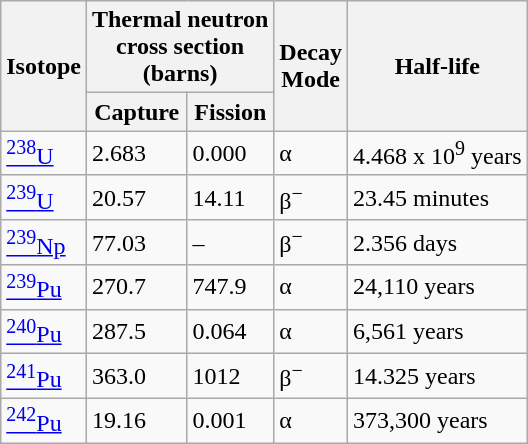<table class="wikitable">
<tr>
<th rowspan="2">Isotope</th>
<th colspan="2">Thermal neutron<br>cross section<br>(barns)</th>
<th rowspan="2">Decay<br>Mode</th>
<th rowspan="2">Half-life</th>
</tr>
<tr>
<th>Capture</th>
<th>Fission</th>
</tr>
<tr>
<td><a href='#'><sup>238</sup>U</a></td>
<td>2.683</td>
<td>0.000</td>
<td>α</td>
<td>4.468 x 10<sup>9</sup> years</td>
</tr>
<tr>
<td><a href='#'><sup>239</sup>U</a></td>
<td>20.57</td>
<td>14.11</td>
<td>β<sup>−</sup></td>
<td>23.45 minutes</td>
</tr>
<tr>
<td><a href='#'><sup>239</sup>Np</a></td>
<td>77.03</td>
<td>–</td>
<td>β<sup>−</sup></td>
<td>2.356 days</td>
</tr>
<tr>
<td><a href='#'><sup>239</sup>Pu</a></td>
<td>270.7</td>
<td>747.9</td>
<td>α</td>
<td>24,110 years</td>
</tr>
<tr>
<td><a href='#'><sup>240</sup>Pu</a></td>
<td>287.5</td>
<td>0.064</td>
<td>α</td>
<td>6,561 years</td>
</tr>
<tr>
<td><a href='#'><sup>241</sup>Pu</a></td>
<td>363.0</td>
<td>1012</td>
<td>β<sup>−</sup></td>
<td>14.325 years</td>
</tr>
<tr>
<td><a href='#'><sup>242</sup>Pu</a></td>
<td>19.16</td>
<td>0.001</td>
<td>α</td>
<td>373,300 years</td>
</tr>
</table>
